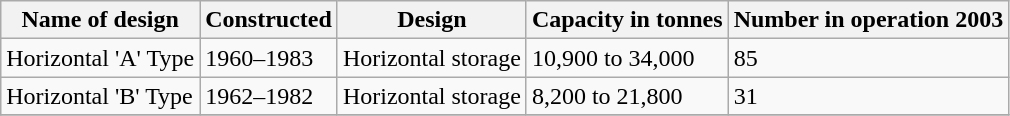<table class="wikitable sortable">
<tr>
<th>Name of design</th>
<th>Constructed</th>
<th>Design</th>
<th>Capacity in tonnes</th>
<th>Number in operation 2003</th>
</tr>
<tr>
<td>Horizontal 'A' Type</td>
<td>1960–1983</td>
<td>Horizontal storage</td>
<td>10,900 to 34,000</td>
<td>85</td>
</tr>
<tr>
<td>Horizontal 'B' Type</td>
<td>1962–1982</td>
<td>Horizontal storage</td>
<td>8,200 to 21,800</td>
<td>31</td>
</tr>
<tr>
</tr>
</table>
